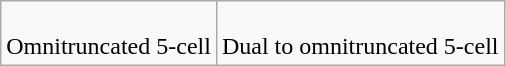<table class=wikitable>
<tr>
<td><br> Omnitruncated 5-cell</td>
<td><br>Dual to omnitruncated 5-cell</td>
</tr>
</table>
